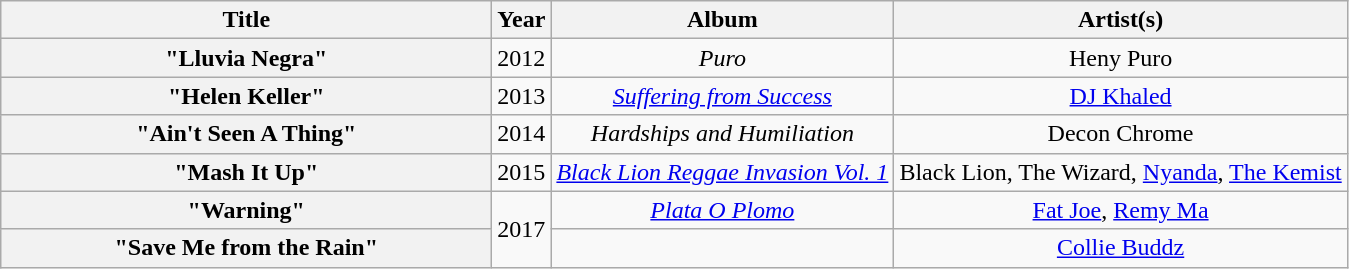<table class="wikitable plainrowheaders" style="text-align:center;">
<tr>
<th scope="col" style="width:20em;">Title</th>
<th scope="col">Year</th>
<th scope="col">Album</th>
<th scope="col">Artist(s)</th>
</tr>
<tr>
<th scope="row">"Lluvia Negra"</th>
<td>2012</td>
<td><em>Puro</em></td>
<td>Heny Puro</td>
</tr>
<tr>
<th scope="row">"Helen Keller"</th>
<td>2013</td>
<td><em><a href='#'>Suffering from Success</a></em></td>
<td><a href='#'>DJ Khaled</a></td>
</tr>
<tr>
<th scope="row">"Ain't Seen A Thing"</th>
<td>2014</td>
<td><em>Hardships and Humiliation</em></td>
<td>Decon Chrome</td>
</tr>
<tr>
<th scope="row">"Mash It Up"</th>
<td>2015</td>
<td><em><a href='#'>Black Lion Reggae Invasion Vol. 1</a></em></td>
<td>Black Lion, The Wizard, <a href='#'>Nyanda</a>, <a href='#'>The Kemist</a></td>
</tr>
<tr>
<th scope="row">"Warning"</th>
<td rowspan="2">2017</td>
<td><em><a href='#'>Plata O Plomo</a></em></td>
<td><a href='#'>Fat Joe</a>, <a href='#'>Remy Ma</a></td>
</tr>
<tr>
<th scope="row">"Save Me from the Rain"</th>
<td></td>
<td><a href='#'>Collie Buddz</a></td>
</tr>
</table>
